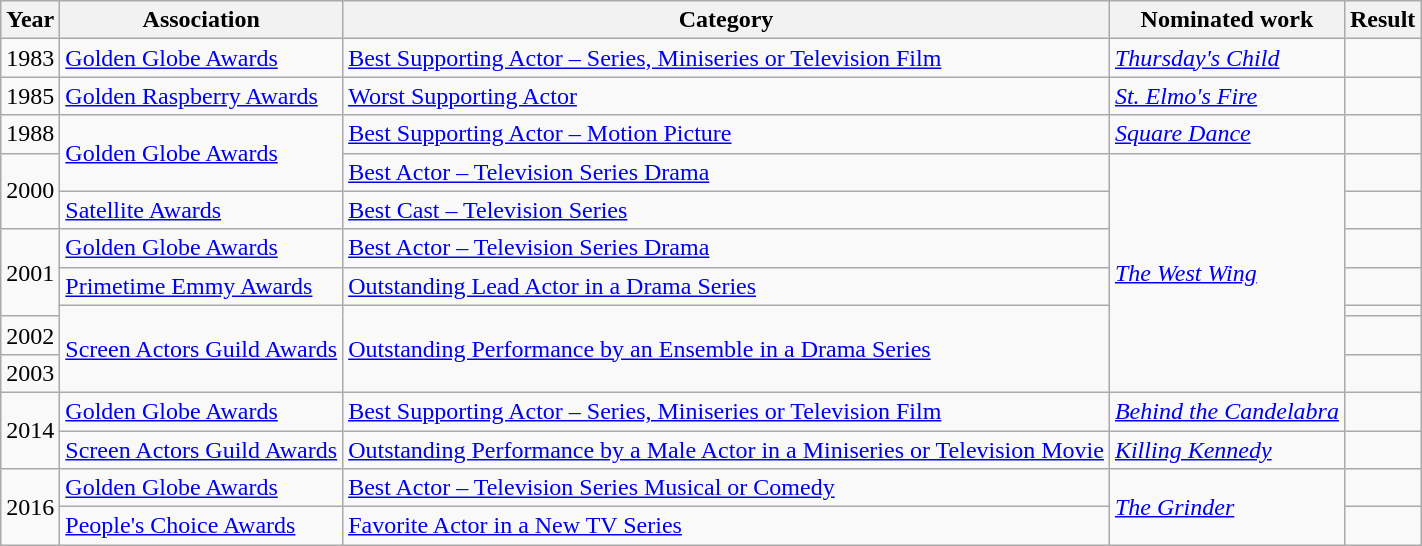<table class="wikitable sortable">
<tr>
<th>Year</th>
<th>Association</th>
<th>Category</th>
<th>Nominated work</th>
<th>Result</th>
</tr>
<tr>
<td>1983</td>
<td><a href='#'>Golden Globe Awards</a></td>
<td><a href='#'>Best Supporting Actor – Series, Miniseries or Television Film</a></td>
<td><em><a href='#'>Thursday's Child</a></em></td>
<td></td>
</tr>
<tr>
<td>1985</td>
<td><a href='#'>Golden Raspberry Awards</a></td>
<td><a href='#'>Worst Supporting Actor</a></td>
<td><em><a href='#'>St. Elmo's Fire</a></em></td>
<td></td>
</tr>
<tr>
<td>1988</td>
<td rowspan=2><a href='#'>Golden Globe Awards</a></td>
<td><a href='#'>Best Supporting Actor – Motion Picture</a></td>
<td><em><a href='#'>Square Dance</a></em></td>
<td></td>
</tr>
<tr>
<td rowspan=2>2000</td>
<td><a href='#'>Best Actor – Television Series Drama</a></td>
<td rowspan=7><em><a href='#'>The West Wing</a></em></td>
<td></td>
</tr>
<tr>
<td><a href='#'>Satellite Awards</a></td>
<td><a href='#'>Best Cast – Television Series</a></td>
<td></td>
</tr>
<tr>
<td rowspan=3>2001</td>
<td><a href='#'>Golden Globe Awards</a></td>
<td><a href='#'>Best Actor – Television Series Drama</a></td>
<td></td>
</tr>
<tr>
<td><a href='#'>Primetime Emmy Awards</a></td>
<td><a href='#'>Outstanding Lead Actor in a Drama Series</a></td>
<td></td>
</tr>
<tr>
<td rowspan=3><a href='#'>Screen Actors Guild Awards</a></td>
<td rowspan=3><a href='#'>Outstanding Performance by an Ensemble in a Drama Series</a></td>
<td></td>
</tr>
<tr>
<td>2002</td>
<td></td>
</tr>
<tr>
<td>2003</td>
<td></td>
</tr>
<tr>
<td rowspan=2>2014</td>
<td><a href='#'>Golden Globe Awards</a></td>
<td><a href='#'>Best Supporting Actor – Series, Miniseries or Television Film</a></td>
<td><em><a href='#'>Behind the Candelabra</a></em></td>
<td></td>
</tr>
<tr>
<td><a href='#'>Screen Actors Guild Awards</a></td>
<td><a href='#'>Outstanding Performance by a Male Actor in a Miniseries or Television Movie</a></td>
<td><em><a href='#'>Killing Kennedy</a></em></td>
<td></td>
</tr>
<tr>
<td rowspan=2>2016</td>
<td><a href='#'>Golden Globe Awards</a></td>
<td><a href='#'>Best Actor – Television Series Musical or Comedy</a></td>
<td rowspan=2><em><a href='#'>The Grinder</a></em></td>
<td></td>
</tr>
<tr>
<td><a href='#'>People's Choice Awards</a></td>
<td><a href='#'>Favorite Actor in a New TV Series</a></td>
<td></td>
</tr>
</table>
